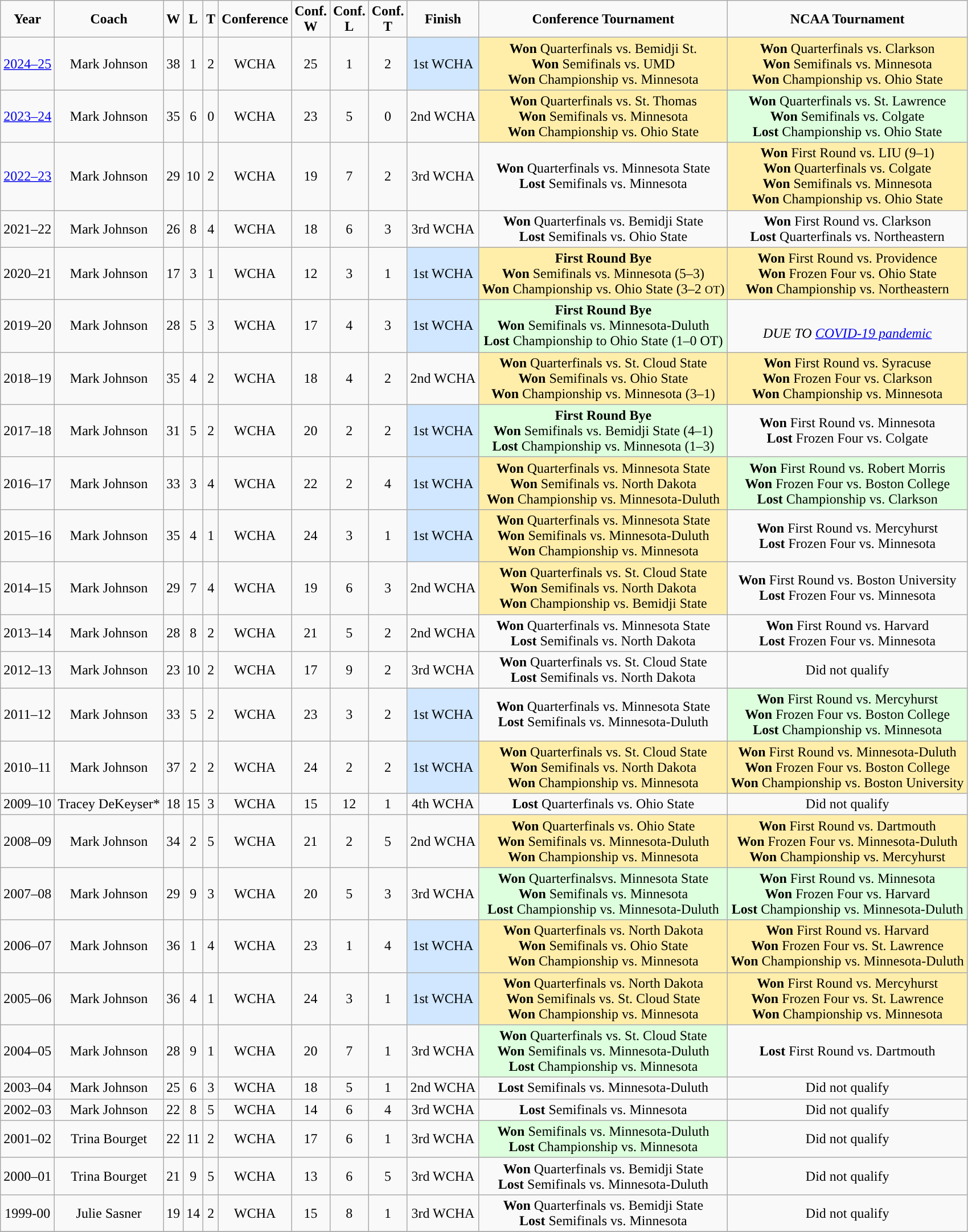<table class="wikitable" style="text-align:center;">
<tr>
<td><strong>Year</strong></td>
<td><strong>Coach</strong></td>
<td><strong>W</strong></td>
<td><strong>L</strong></td>
<td><strong>T</strong></td>
<td><strong>Conference</strong></td>
<td><strong>Conf. <br> W</strong></td>
<td><strong>Conf. <br> L</strong></td>
<td><strong>Conf. <br> T</strong></td>
<td><strong>Finish</strong></td>
<td><strong>Conference Tournament</strong></td>
<td><strong>NCAA Tournament</strong></td>
</tr>
<tr>
<td><a href='#'>2024–25</a></td>
<td>Mark Johnson</td>
<td>38</td>
<td>1</td>
<td>2</td>
<td>WCHA</td>
<td>25</td>
<td>1</td>
<td>2</td>
<td style="background: #d0e7ff;">1st WCHA</td>
<td style="background: #ffeeaa;"><strong>Won</strong> Quarterfinals vs. Bemidji St.  <br><strong>Won</strong> Semifinals vs. UMD  <br><strong>Won</strong> Championship vs. Minnesota </td>
<td style="background: #ffeeaa;"><strong>Won</strong> Quarterfinals vs. Clarkson  <br><strong>Won</strong> Semifinals vs. Minnesota <br><strong>Won</strong> Championship vs. Ohio State </td>
</tr>
<tr>
<td><a href='#'>2023–24</a></td>
<td>Mark Johnson</td>
<td>35</td>
<td>6</td>
<td>0</td>
<td>WCHA</td>
<td>23</td>
<td>5</td>
<td>0</td>
<td>2nd WCHA</td>
<td style="background: #ffeeaa;"><strong>Won</strong> Quarterfinals vs. St. Thomas  <br><strong>Won</strong> Semifinals vs. Minnesota  <br><strong>Won</strong> Championship vs. Ohio State </td>
<td style="background: #ddffdd;"><strong>Won</strong> Quarterfinals vs. St. Lawrence  <br><strong>Won</strong> Semifinals vs. Colgate <br><strong>Lost</strong> Championship vs. Ohio State </td>
</tr>
<tr>
<td><a href='#'>2022–23</a></td>
<td>Mark Johnson</td>
<td>29</td>
<td>10</td>
<td>2</td>
<td>WCHA</td>
<td>19</td>
<td>7</td>
<td>2</td>
<td>3rd WCHA</td>
<td><strong>Won</strong> Quarterfinals vs. Minnesota State  <br><strong>Lost</strong> Semifinals vs. Minnesota </td>
<td style="background: #ffeeaa;"><strong>Won</strong> First Round vs. LIU (9–1) <br> <strong>Won</strong> Quarterfinals vs. Colgate  <br><strong>Won</strong> Semifinals vs. Minnesota <br><strong>Won</strong> Championship vs. Ohio State </td>
</tr>
<tr>
<td>2021–22</td>
<td>Mark Johnson</td>
<td>26</td>
<td>8</td>
<td>4</td>
<td>WCHA</td>
<td>18</td>
<td>6</td>
<td>3</td>
<td>3rd WCHA</td>
<td><strong>Won</strong> Quarterfinals vs. Bemidji State  <br> <strong>Lost</strong> Semifinals vs. Ohio State </td>
<td><strong>Won</strong> First Round vs. Clarkson  <br> <strong>Lost</strong> Quarterfinals vs. Northeastern </td>
</tr>
<tr>
<td>2020–21</td>
<td>Mark Johnson</td>
<td>17</td>
<td>3</td>
<td>1</td>
<td>WCHA</td>
<td>12</td>
<td>3</td>
<td>1</td>
<td style="background: #d0e7ff;">1st WCHA</td>
<td style="background: #ffeeaa;"><strong>First Round Bye</strong> <br><strong>Won</strong>  Semifinals vs. Minnesota (5–3) <br>  <strong>Won</strong> Championship vs. Ohio State (3–2 <small>OT</small>)</td>
<td style="background: #ffeeaa;"><strong>Won</strong> First Round vs. Providence  <br><strong>Won</strong> Frozen Four vs. Ohio State   <br><strong>Won</strong> Championship vs. Northeastern </td>
</tr>
<tr>
<td>2019–20</td>
<td>Mark Johnson</td>
<td>28</td>
<td>5</td>
<td>3</td>
<td>WCHA</td>
<td>17</td>
<td>4</td>
<td>3</td>
<td style="background: #d0e7ff;">1st WCHA</td>
<td style="background: #ddffdd;"><strong>First Round Bye</strong> <br><strong>Won</strong>  Semifinals vs. Minnesota-Duluth  <br> <strong>Lost</strong> Championship to Ohio State (1–0 OT) <br> <em> </em></td>
<td style="background:;"><em> </em> <em> </em>  <br><em> DUE TO <a href='#'>COVID-19 pandemic</a></em></td>
</tr>
<tr>
<td>2018–19</td>
<td>Mark Johnson</td>
<td>35</td>
<td>4</td>
<td>2</td>
<td>WCHA</td>
<td>18</td>
<td>4</td>
<td>2</td>
<td>2nd WCHA</td>
<td style="background: #ffeeaa ;"><strong>Won</strong> Quarterfinals vs. St. Cloud State  <br><strong>Won</strong> Semifinals vs. Ohio State  <br> <strong>Won</strong> Championship vs. Minnesota (3–1)</td>
<td style="background: #ffeeaa;"><strong>Won</strong> First Round vs. Syracuse  <br><strong>Won</strong> Frozen Four vs. Clarkson    <br><strong>Won</strong> Championship vs. Minnesota  </td>
</tr>
<tr>
<td>2017–18</td>
<td>Mark Johnson</td>
<td>31</td>
<td>5</td>
<td>2</td>
<td>WCHA</td>
<td>20</td>
<td>2</td>
<td>2</td>
<td style="background: #d0e7ff;">1st WCHA</td>
<td style="background: #ddffdd;"><strong>First Round Bye</strong> <br><strong>Won</strong> Semifinals vs. Bemidji State (4–1) <br> <strong>Lost</strong> Championship vs. Minnesota (1–3)</td>
<td><strong>Won</strong> First Round vs. Minnesota  <br><strong>Lost</strong> Frozen Four vs. Colgate </td>
</tr>
<tr>
<td>2016–17</td>
<td>Mark Johnson</td>
<td>33</td>
<td>3</td>
<td>4</td>
<td>WCHA</td>
<td>22</td>
<td>2</td>
<td>4</td>
<td style="background: #d0e7ff;">1st WCHA</td>
<td style="background: #ffeeaa;"><strong>Won</strong> Quarterfinals vs. Minnesota State  <br> <strong>Won</strong> Semifinals vs. North Dakota  <br> <strong>Won</strong> Championship vs. Minnesota-Duluth </td>
<td style="background: #ddffdd;"><strong>Won</strong> First Round vs. Robert Morris <br><strong>Won</strong> Frozen Four vs. Boston College  <br> <strong>Lost</strong> Championship vs. Clarkson </td>
</tr>
<tr>
<td>2015–16</td>
<td>Mark Johnson</td>
<td>35</td>
<td>4</td>
<td>1</td>
<td>WCHA</td>
<td>24</td>
<td>3</td>
<td>1</td>
<td style="background: #d0e7ff;">1st WCHA</td>
<td style="background: #ffeeaa;"><strong>Won</strong> Quarterfinals vs. Minnesota State  <br> <strong>Won</strong> Semifinals vs. Minnesota-Duluth  <br> <strong>Won</strong> Championship vs. Minnesota</td>
<td><strong>Won</strong> First Round vs. Mercyhurst  <br> <strong>Lost</strong> Frozen Four vs. Minnesota </td>
</tr>
<tr>
<td>2014–15</td>
<td>Mark Johnson</td>
<td>29</td>
<td>7</td>
<td>4</td>
<td>WCHA</td>
<td>19</td>
<td>6</td>
<td>3</td>
<td>2nd WCHA</td>
<td style="background: #ffeeaa;"><strong>Won</strong> Quarterfinals vs. St. Cloud State  <br> <strong>Won</strong> Semifinals vs. North Dakota  <br> <strong>Won</strong> Championship vs. Bemidji State </td>
<td><strong>Won</strong> First Round vs. Boston University  <br> <strong>Lost</strong> Frozen Four vs. Minnesota </td>
</tr>
<tr>
<td>2013–14</td>
<td>Mark Johnson</td>
<td>28</td>
<td>8</td>
<td>2</td>
<td>WCHA</td>
<td>21</td>
<td>5</td>
<td>2</td>
<td>2nd WCHA</td>
<td><strong>Won</strong> Quarterfinals vs. Minnesota State  <br> <strong>Lost</strong> Semifinals vs. North Dakota </td>
<td><strong>Won</strong> First Round vs. Harvard  <br> <strong>Lost</strong> Frozen Four vs. Minnesota </td>
</tr>
<tr>
<td>2012–13</td>
<td>Mark Johnson</td>
<td>23</td>
<td>10</td>
<td>2</td>
<td>WCHA</td>
<td>17</td>
<td>9</td>
<td>2</td>
<td>3rd WCHA</td>
<td><strong>Won</strong> Quarterfinals vs. St. Cloud State  <br> <strong>Lost</strong> Semifinals vs. North Dakota </td>
<td>Did not qualify</td>
</tr>
<tr>
<td>2011–12</td>
<td>Mark Johnson</td>
<td>33</td>
<td>5</td>
<td>2</td>
<td>WCHA</td>
<td>23</td>
<td>3</td>
<td>2</td>
<td style="background: #d0e7ff;">1st WCHA</td>
<td><strong>Won</strong> Quarterfinals vs. Minnesota State  <br> <strong>Lost</strong> Semifinals vs. Minnesota-Duluth </td>
<td style="background: #ddffdd;"><strong>Won</strong> First Round vs. Mercyhurst  <br> <strong>Won</strong> Frozen Four vs. Boston College  <br> <strong>Lost</strong> Championship vs. Minnesota </td>
</tr>
<tr>
<td>2010–11</td>
<td>Mark Johnson</td>
<td>37</td>
<td>2</td>
<td>2</td>
<td>WCHA</td>
<td>24</td>
<td>2</td>
<td>2</td>
<td style="background: #d0e7ff;">1st WCHA</td>
<td style="background: #ffeeaa;"><strong>Won</strong> Quarterfinals vs. St. Cloud State  <br> <strong>Won</strong> Semifinals vs. North Dakota  <br> <strong>Won</strong> Championship vs. Minnesota </td>
<td style="background: #ffeeaa;"><strong>Won</strong> First Round vs. Minnesota-Duluth  <br> <strong>Won</strong> Frozen Four vs. Boston College  <br> <strong>Won</strong> Championship vs. Boston University </td>
</tr>
<tr>
<td>2009–10</td>
<td>Tracey DeKeyser*</td>
<td>18</td>
<td>15</td>
<td>3</td>
<td>WCHA</td>
<td>15</td>
<td>12</td>
<td>1</td>
<td>4th WCHA</td>
<td><strong>Lost</strong> Quarterfinals vs. Ohio State </td>
<td>Did not qualify</td>
</tr>
<tr>
<td>2008–09</td>
<td>Mark Johnson</td>
<td>34</td>
<td>2</td>
<td>5</td>
<td>WCHA</td>
<td>21</td>
<td>2</td>
<td>5</td>
<td>2nd WCHA</td>
<td style="background: #ffeeaa;"><strong>Won</strong> Quarterfinals vs. Ohio State  <br> <strong>Won</strong> Semifinals vs. Minnesota-Duluth  <br> <strong>Won</strong> Championship vs. Minnesota </td>
<td style="background: #ffeeaa;"><strong>Won</strong> First Round vs. Dartmouth  <br> <strong>Won</strong> Frozen Four vs. Minnesota-Duluth  <br> <strong>Won</strong> Championship vs. Mercyhurst </td>
</tr>
<tr>
<td>2007–08</td>
<td>Mark Johnson</td>
<td>29</td>
<td>9</td>
<td>3</td>
<td>WCHA</td>
<td>20</td>
<td>5</td>
<td>3</td>
<td>3rd WCHA</td>
<td style="background: #ddffdd;"><strong>Won</strong> Quarterfinalsvs. Minnesota State  <br> <strong>Won</strong> Semifinals vs. Minnesota  <br> <strong>Lost</strong> Championship vs. Minnesota-Duluth </td>
<td style="background: #ddffdd;"><strong>Won</strong> First Round vs. Minnesota  <br> <strong>Won</strong> Frozen Four vs. Harvard  <br> <strong>Lost</strong> Championship vs. Minnesota-Duluth </td>
</tr>
<tr>
<td>2006–07</td>
<td>Mark Johnson</td>
<td>36</td>
<td>1</td>
<td>4</td>
<td>WCHA</td>
<td>23</td>
<td>1</td>
<td>4</td>
<td style="background: #d0e7ff;">1st WCHA</td>
<td style="background: #ffeeaa;"><strong>Won</strong> Quarterfinals vs. North Dakota  <br> <strong>Won</strong> Semifinals vs. Ohio State  <br> <strong>Won</strong> Championship vs. Minnesota </td>
<td style="background: #ffeeaa;"><strong>Won</strong> First Round vs. Harvard  <br> <strong>Won</strong> Frozen Four vs. St. Lawrence  <br> <strong>Won</strong> Championship vs. Minnesota-Duluth </td>
</tr>
<tr>
<td>2005–06</td>
<td>Mark Johnson</td>
<td>36</td>
<td>4</td>
<td>1</td>
<td>WCHA</td>
<td>24</td>
<td>3</td>
<td>1</td>
<td style="background: #d0e7ff;">1st WCHA</td>
<td style="background: #ffeeaa;"><strong>Won</strong> Quarterfinals vs. North Dakota  <br> <strong>Won</strong> Semifinals vs. St. Cloud State  <br> <strong>Won</strong> Championship vs. Minnesota </td>
<td style="background: #ffeeaa;"><strong>Won</strong> First Round vs. Mercyhurst  <br> <strong>Won</strong> Frozen Four vs. St. Lawrence  <br> <strong>Won</strong> Championship vs. Minnesota </td>
</tr>
<tr>
<td>2004–05</td>
<td>Mark Johnson</td>
<td>28</td>
<td>9</td>
<td>1</td>
<td>WCHA</td>
<td>20</td>
<td>7</td>
<td>1</td>
<td>3rd WCHA</td>
<td style="background: #ddffdd;"><strong>Won</strong> Quarterfinals vs. St. Cloud State  <br> <strong>Won</strong> Semifinals vs. Minnesota-Duluth  <br> <strong>Lost</strong> Championship vs. Minnesota </td>
<td><strong>Lost</strong> First Round vs. Dartmouth </td>
</tr>
<tr>
<td>2003–04</td>
<td>Mark Johnson</td>
<td>25</td>
<td>6</td>
<td>3</td>
<td>WCHA</td>
<td>18</td>
<td>5</td>
<td>1</td>
<td>2nd WCHA</td>
<td><strong>Lost</strong> Semifinals vs. Minnesota-Duluth </td>
<td>Did not qualify</td>
</tr>
<tr>
<td>2002–03</td>
<td>Mark Johnson</td>
<td>22</td>
<td>8</td>
<td>5</td>
<td>WCHA</td>
<td>14</td>
<td>6</td>
<td>4</td>
<td>3rd WCHA</td>
<td><strong>Lost</strong> Semifinals vs. Minnesota </td>
<td>Did not qualify</td>
</tr>
<tr>
<td>2001–02</td>
<td>Trina Bourget</td>
<td>22</td>
<td>11</td>
<td>2</td>
<td>WCHA</td>
<td>17</td>
<td>6</td>
<td>1</td>
<td>3rd WCHA</td>
<td style="background: #ddffdd;"><strong>Won</strong> Semifinals vs. Minnesota-Duluth  <br> <strong>Lost</strong> Championship vs. Minnesota </td>
<td>Did not qualify</td>
</tr>
<tr>
<td>2000–01</td>
<td>Trina Bourget</td>
<td>21</td>
<td>9</td>
<td>5</td>
<td>WCHA</td>
<td>13</td>
<td>6</td>
<td>5</td>
<td>3rd WCHA</td>
<td><strong>Won</strong> Quarterfinals vs. Bemidji State  <br> <strong>Lost</strong> Semifinals vs. Minnesota-Duluth </td>
<td>Did not qualify</td>
</tr>
<tr>
<td>1999-00</td>
<td>Julie Sasner</td>
<td>19</td>
<td>14</td>
<td>2</td>
<td>WCHA</td>
<td>15</td>
<td>8</td>
<td>1</td>
<td>3rd WCHA</td>
<td><strong>Won</strong> Quarterfinals vs. Bemidji State  <br> <strong>Lost</strong> Semifinals vs. Minnesota </td>
<td>Did not qualify</td>
</tr>
<tr>
</tr>
</table>
